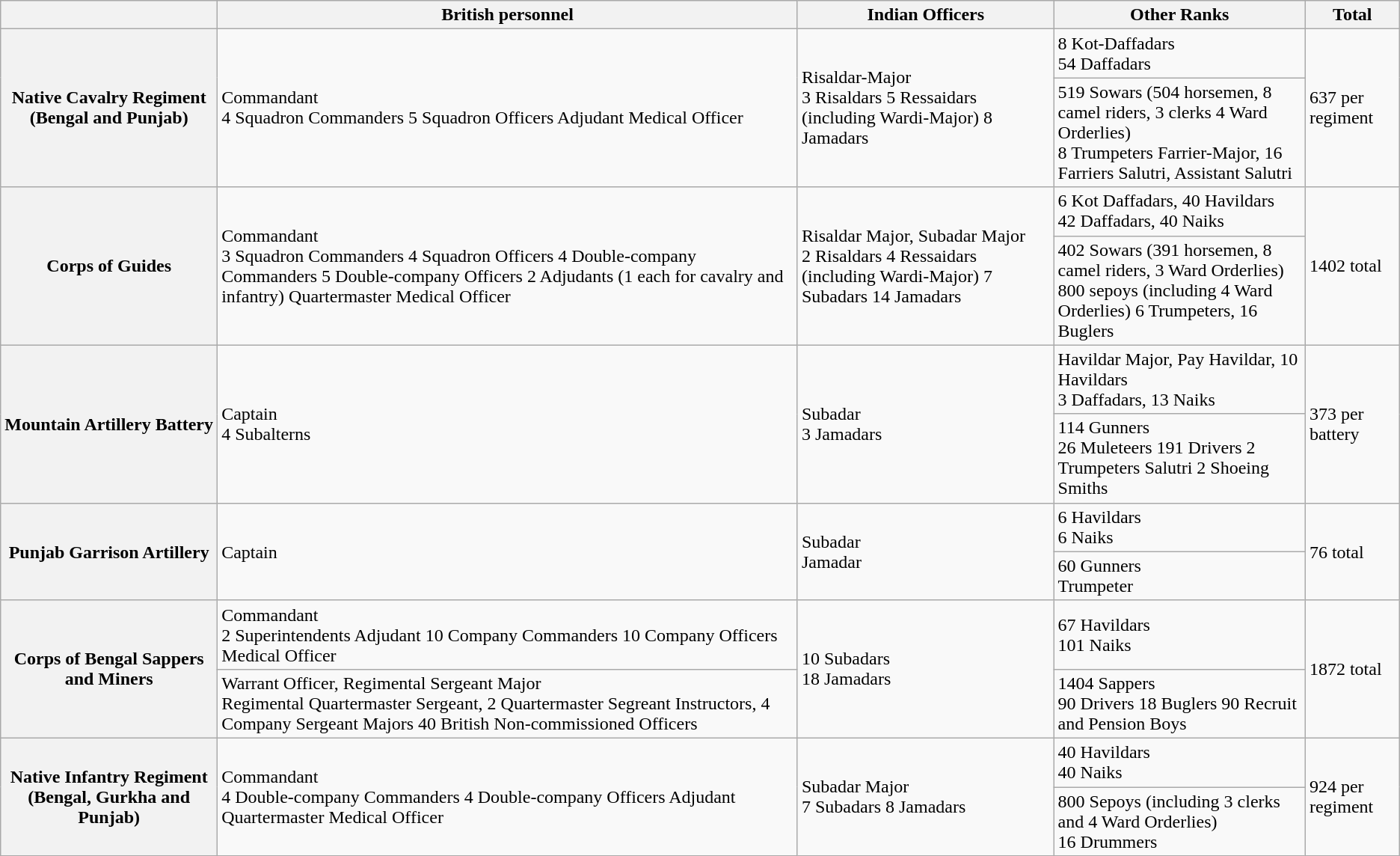<table class="wikitable">
<tr>
<th></th>
<th>British personnel</th>
<th>Indian Officers</th>
<th>Other Ranks</th>
<th>Total</th>
</tr>
<tr>
<th rowspan="2">Native Cavalry Regiment (Bengal and Punjab)</th>
<td rowspan="2">Commandant<br>4 Squadron Commanders
5 Squadron Officers
Adjudant
Medical Officer</td>
<td rowspan="2">Risaldar-Major<br>3 Risaldars
5 Ressaidars (including Wardi-Major)
8 Jamadars</td>
<td>8 Kot-Daffadars<br>54 Daffadars</td>
<td rowspan="2">637 per regiment</td>
</tr>
<tr>
<td>519 Sowars (504 horsemen, 8 camel riders, 3 clerks 4 Ward Orderlies)<br>8 Trumpeters
Farrier-Major, 16 Farriers
Salutri, Assistant Salutri</td>
</tr>
<tr>
<th rowspan="2">Corps of Guides</th>
<td rowspan="2">Commandant<br>3 Squadron Commanders
4 Squadron Officers
4 Double-company Commanders
5 Double-company Officers
2 Adjudants (1 each for cavalry and infantry)
Quartermaster
Medical Officer</td>
<td rowspan="2">Risaldar Major, Subadar Major<br>2 Risaldars
4 Ressaidars (including Wardi-Major)
7 Subadars
14 Jamadars</td>
<td>6 Kot Daffadars, 40 Havildars<br>42 Daffadars, 40 Naiks</td>
<td rowspan="2">1402 total</td>
</tr>
<tr>
<td>402 Sowars (391 horsemen, 8 camel riders, 3 Ward Orderlies)<br>800 sepoys (including 4 Ward Orderlies)
6 Trumpeters, 16 Buglers</td>
</tr>
<tr>
<th rowspan="2">Mountain Artillery Battery</th>
<td rowspan="2">Captain<br>4 Subalterns</td>
<td rowspan="2">Subadar<br>3 Jamadars</td>
<td>Havildar Major, Pay Havildar, 10 Havildars<br>3 Daffadars, 13 Naiks</td>
<td rowspan="2">373 per battery</td>
</tr>
<tr>
<td>114 Gunners<br>26 Muleteers
191 Drivers
2 Trumpeters
Salutri
2 Shoeing Smiths</td>
</tr>
<tr>
<th rowspan="2">Punjab Garrison Artillery</th>
<td rowspan="2">Captain</td>
<td rowspan="2">Subadar<br>Jamadar</td>
<td>6 Havildars<br>6 Naiks</td>
<td rowspan="2">76 total</td>
</tr>
<tr>
<td>60 Gunners<br>Trumpeter</td>
</tr>
<tr>
<th rowspan="2">Corps of Bengal Sappers and Miners</th>
<td>Commandant<br>2 Superintendents
Adjudant
10 Company Commanders
10 Company Officers
Medical Officer</td>
<td rowspan="2">10 Subadars<br>18 Jamadars</td>
<td>67 Havildars<br>101 Naiks</td>
<td rowspan="2">1872 total</td>
</tr>
<tr>
<td>Warrant Officer, Regimental Sergeant Major<br>Regimental Quartermaster Sergeant, 2 Quartermaster Segreant Instructors, 4 Company Sergeant Majors
40 British Non-commissioned Officers</td>
<td>1404 Sappers<br>90 Drivers
18 Buglers
90 Recruit and Pension Boys</td>
</tr>
<tr>
<th rowspan="2">Native Infantry Regiment (Bengal, Gurkha and Punjab)</th>
<td rowspan="2">Commandant<br>4 Double-company Commanders
4 Double-company Officers
Adjudant
Quartermaster
Medical Officer</td>
<td rowspan="2">Subadar Major<br>7 Subadars
8 Jamadars</td>
<td>40 Havildars<br>40 Naiks</td>
<td rowspan="2">924 per regiment</td>
</tr>
<tr>
<td>800 Sepoys (including 3 clerks and 4 Ward Orderlies)<br>16 Drummers</td>
</tr>
</table>
